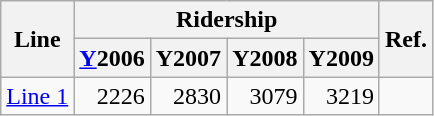<table class="wikitable" style="text-align: right;">
<tr>
<th rowspan="2">Line</th>
<th colspan="4">Ridership</th>
<th rowspan="2" style="width: 1.2em; white-space: normal;">Ref.</th>
</tr>
<tr>
<th><a href='#'>Y</a>2006</th>
<th>Y2007</th>
<th>Y2008</th>
<th>Y2009</th>
</tr>
<tr>
<td style="text-align: center;"><a href='#'>Line 1</a></td>
<td>2226</td>
<td>2830</td>
<td>3079</td>
<td>3219</td>
<td></td>
</tr>
</table>
